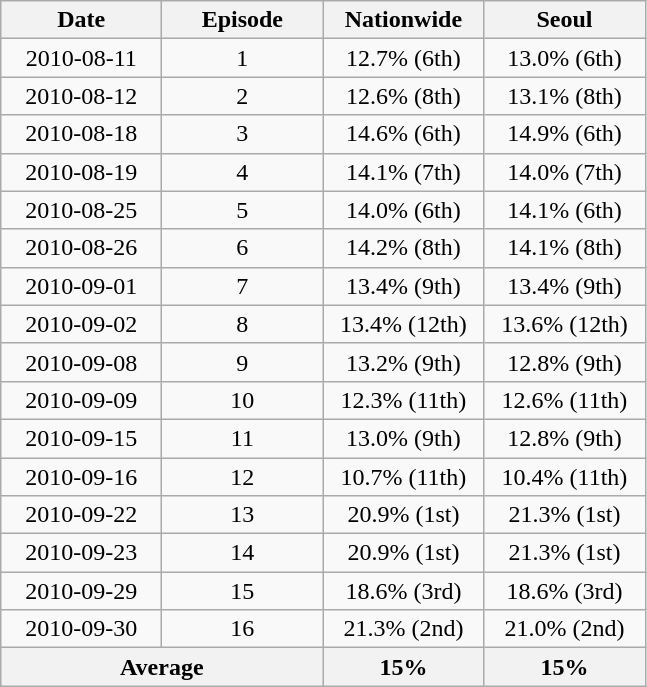<table class="wikitable">
<tr>
<th width=100>Date</th>
<th width=100>Episode</th>
<th width=100>Nationwide</th>
<th width=100>Seoul</th>
</tr>
<tr align="center">
<td>2010-08-11</td>
<td>1</td>
<td>12.7% (6th)</td>
<td>13.0% (6th)</td>
</tr>
<tr align="center">
<td>2010-08-12</td>
<td>2</td>
<td>12.6% (8th)</td>
<td>13.1% (8th)</td>
</tr>
<tr align="center">
<td>2010-08-18</td>
<td>3</td>
<td>14.6% (6th)</td>
<td>14.9% (6th)</td>
</tr>
<tr align="center">
<td>2010-08-19</td>
<td>4</td>
<td>14.1% (7th)</td>
<td>14.0% (7th)</td>
</tr>
<tr align="center">
<td>2010-08-25</td>
<td>5</td>
<td>14.0% (6th)</td>
<td>14.1% (6th)</td>
</tr>
<tr align="center">
<td>2010-08-26</td>
<td>6</td>
<td>14.2% (8th)</td>
<td>14.1% (8th)</td>
</tr>
<tr align="center">
<td>2010-09-01</td>
<td>7</td>
<td>13.4% (9th)</td>
<td>13.4% (9th)</td>
</tr>
<tr align="center">
<td>2010-09-02</td>
<td>8</td>
<td>13.4% (12th)</td>
<td>13.6% (12th)</td>
</tr>
<tr align="center">
<td>2010-09-08</td>
<td>9</td>
<td>13.2% (9th)</td>
<td>12.8% (9th)</td>
</tr>
<tr align="center">
<td>2010-09-09</td>
<td>10</td>
<td>12.3% (11th)</td>
<td>12.6% (11th)</td>
</tr>
<tr align="center">
<td>2010-09-15</td>
<td>11</td>
<td>13.0% (9th)</td>
<td>12.8% (9th)</td>
</tr>
<tr align="center">
<td>2010-09-16</td>
<td>12</td>
<td>10.7% (11th)</td>
<td>10.4% (11th)</td>
</tr>
<tr align="center">
<td>2010-09-22</td>
<td>13</td>
<td>20.9% (1st)</td>
<td>21.3% (1st)</td>
</tr>
<tr align="center">
<td>2010-09-23</td>
<td>14</td>
<td>20.9% (1st)</td>
<td>21.3% (1st)</td>
</tr>
<tr align="center">
<td>2010-09-29</td>
<td>15</td>
<td>18.6% (3rd)</td>
<td>18.6% (3rd)</td>
</tr>
<tr align="center">
<td>2010-09-30</td>
<td>16</td>
<td>21.3% (2nd)</td>
<td>21.0% (2nd)</td>
</tr>
<tr align="center">
<th colspan=2>Average</th>
<th>15%</th>
<th>15%</th>
</tr>
</table>
